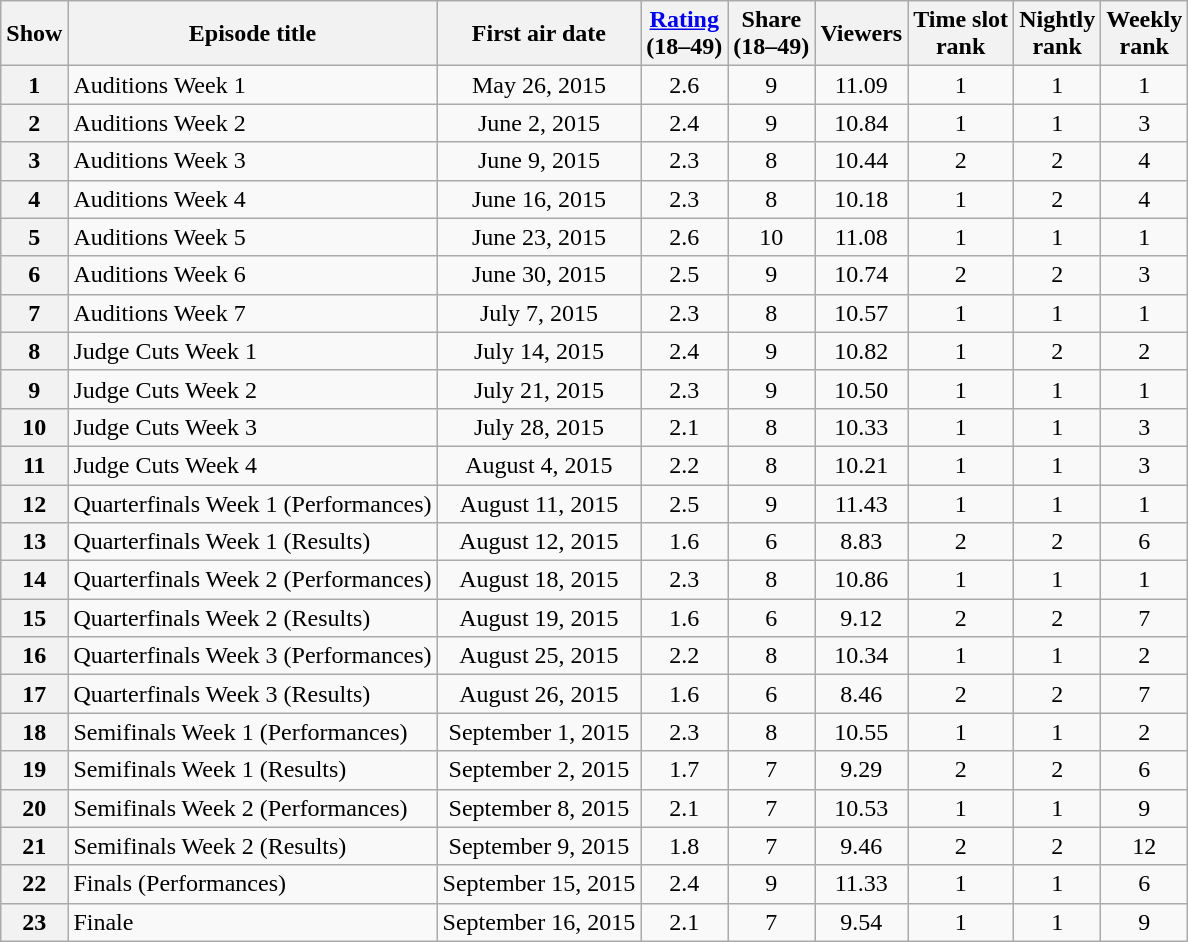<table class="wikitable" style="text-align:center">
<tr>
<th>Show</th>
<th>Episode title</th>
<th>First air date</th>
<th><a href='#'>Rating</a><br>(18–49)</th>
<th>Share<br>(18–49)</th>
<th>Viewers<br></th>
<th>Time slot<br>rank</th>
<th>Nightly<br>rank</th>
<th>Weekly<br>rank</th>
</tr>
<tr>
<th>1</th>
<td style="text-align:left;">Auditions Week 1</td>
<td>May 26, 2015</td>
<td>2.6</td>
<td>9</td>
<td>11.09 </td>
<td>1</td>
<td>1</td>
<td>1 </td>
</tr>
<tr>
<th>2</th>
<td style="text-align:left;">Auditions Week 2</td>
<td>June 2, 2015</td>
<td>2.4</td>
<td>9</td>
<td>10.84 </td>
<td>1</td>
<td>1</td>
<td>3 </td>
</tr>
<tr>
<th>3</th>
<td style="text-align:left;">Auditions Week 3</td>
<td>June 9, 2015</td>
<td>2.3</td>
<td>8</td>
<td>10.44 </td>
<td>2</td>
<td>2</td>
<td>4 </td>
</tr>
<tr>
<th>4</th>
<td style="text-align:left;">Auditions Week 4</td>
<td>June 16, 2015</td>
<td>2.3</td>
<td>8</td>
<td>10.18 </td>
<td>1</td>
<td>2</td>
<td>4 </td>
</tr>
<tr>
<th>5</th>
<td style="text-align:left;">Auditions Week 5</td>
<td>June 23, 2015</td>
<td>2.6</td>
<td>10</td>
<td>11.08 </td>
<td>1</td>
<td>1</td>
<td>1 </td>
</tr>
<tr>
<th>6</th>
<td style="text-align:left;">Auditions Week 6</td>
<td>June 30, 2015</td>
<td>2.5</td>
<td>9</td>
<td>10.74 </td>
<td>2</td>
<td>2</td>
<td>3 </td>
</tr>
<tr>
<th>7</th>
<td style="text-align:left;">Auditions Week 7</td>
<td>July 7, 2015</td>
<td>2.3</td>
<td>8</td>
<td>10.57 </td>
<td>1</td>
<td>1</td>
<td>1 </td>
</tr>
<tr>
<th>8</th>
<td style="text-align:left;">Judge Cuts Week 1</td>
<td>July 14, 2015</td>
<td>2.4</td>
<td>9</td>
<td>10.82 </td>
<td>1</td>
<td>2</td>
<td>2 </td>
</tr>
<tr>
<th>9</th>
<td style="text-align:left;">Judge Cuts Week 2</td>
<td>July 21, 2015</td>
<td>2.3</td>
<td>9</td>
<td>10.50 </td>
<td>1</td>
<td>1</td>
<td>1 </td>
</tr>
<tr>
<th>10</th>
<td style="text-align:left;">Judge Cuts Week 3</td>
<td>July 28, 2015</td>
<td>2.1</td>
<td>8</td>
<td>10.33 </td>
<td>1</td>
<td>1</td>
<td>3 </td>
</tr>
<tr>
<th>11</th>
<td style="text-align:left;">Judge Cuts Week 4</td>
<td>August 4, 2015</td>
<td>2.2</td>
<td>8</td>
<td>10.21 </td>
<td>1</td>
<td>1</td>
<td>3 </td>
</tr>
<tr>
<th>12</th>
<td style="text-align:left;">Quarterfinals Week 1 (Performances)</td>
<td>August 11, 2015</td>
<td>2.5</td>
<td>9</td>
<td>11.43 </td>
<td>1</td>
<td>1</td>
<td>1 </td>
</tr>
<tr>
<th>13</th>
<td style="text-align:left;">Quarterfinals Week 1 (Results)</td>
<td>August 12, 2015</td>
<td>1.6</td>
<td>6</td>
<td>8.83 </td>
<td>2</td>
<td>2</td>
<td>6 </td>
</tr>
<tr>
<th>14</th>
<td style="text-align:left;">Quarterfinals Week 2 (Performances)</td>
<td>August 18, 2015</td>
<td>2.3</td>
<td>8</td>
<td>10.86 </td>
<td>1</td>
<td>1</td>
<td>1 </td>
</tr>
<tr>
<th>15</th>
<td style="text-align:left;">Quarterfinals Week 2 (Results)</td>
<td>August 19, 2015</td>
<td>1.6</td>
<td>6</td>
<td>9.12 </td>
<td>2</td>
<td>2</td>
<td>7 </td>
</tr>
<tr>
<th>16</th>
<td style="text-align:left;">Quarterfinals Week 3 (Performances)</td>
<td>August 25, 2015</td>
<td>2.2</td>
<td>8</td>
<td>10.34 </td>
<td>1</td>
<td>1</td>
<td>2 </td>
</tr>
<tr>
<th>17</th>
<td style="text-align:left;">Quarterfinals Week 3 (Results)</td>
<td>August 26, 2015</td>
<td>1.6</td>
<td>6</td>
<td>8.46 </td>
<td>2</td>
<td>2</td>
<td>7 </td>
</tr>
<tr>
<th>18</th>
<td style="text-align:left;">Semifinals Week 1 (Performances)</td>
<td>September 1, 2015</td>
<td>2.3</td>
<td>8</td>
<td>10.55 </td>
<td>1</td>
<td>1</td>
<td>2 </td>
</tr>
<tr>
<th>19</th>
<td style="text-align:left;">Semifinals Week 1 (Results)</td>
<td>September 2, 2015</td>
<td>1.7</td>
<td>7</td>
<td>9.29 </td>
<td>2</td>
<td>2</td>
<td>6 </td>
</tr>
<tr>
<th>20</th>
<td style="text-align:left;">Semifinals Week 2 (Performances)</td>
<td>September 8, 2015</td>
<td>2.1</td>
<td>7</td>
<td>10.53 </td>
<td>1</td>
<td>1</td>
<td>9 </td>
</tr>
<tr>
<th>21</th>
<td style="text-align:left;">Semifinals Week 2 (Results)</td>
<td>September 9, 2015</td>
<td>1.8</td>
<td>7</td>
<td>9.46 </td>
<td>2</td>
<td>2</td>
<td>12 </td>
</tr>
<tr>
<th>22</th>
<td style="text-align:left;">Finals (Performances)</td>
<td>September 15, 2015</td>
<td>2.4</td>
<td>9</td>
<td>11.33 </td>
<td>1</td>
<td>1</td>
<td>6 </td>
</tr>
<tr>
<th>23</th>
<td style="text-align:left;">Finale</td>
<td>September 16, 2015</td>
<td>2.1</td>
<td>7</td>
<td>9.54 </td>
<td>1</td>
<td>1</td>
<td>9 </td>
</tr>
</table>
